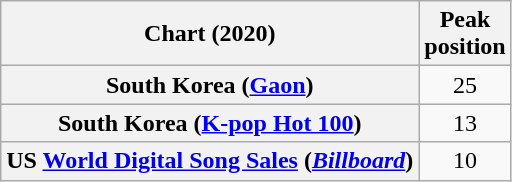<table class="wikitable sortable plainrowheaders" style="text-align:center">
<tr>
<th scope="col">Chart (2020)</th>
<th scope="col">Peak<br>position</th>
</tr>
<tr>
<th scope="row">South Korea (<a href='#'>Gaon</a>)</th>
<td>25</td>
</tr>
<tr>
<th scope="row">South Korea (<a href='#'>K-pop Hot 100</a>)</th>
<td>13</td>
</tr>
<tr>
<th scope="row">US <a href='#'>World Digital Song Sales</a> (<em><a href='#'>Billboard</a></em>)</th>
<td>10</td>
</tr>
</table>
